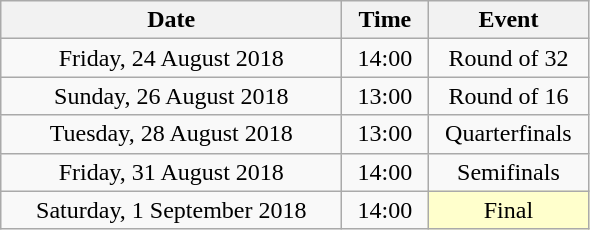<table class="wikitable" style="text-align:center;">
<tr>
<th width=220>Date</th>
<th width=50>Time</th>
<th width=100>Event</th>
</tr>
<tr>
<td>Friday, 24 August 2018</td>
<td>14:00</td>
<td>Round of 32</td>
</tr>
<tr>
<td>Sunday, 26 August 2018</td>
<td>13:00</td>
<td>Round of 16</td>
</tr>
<tr>
<td>Tuesday, 28 August 2018</td>
<td>13:00</td>
<td>Quarterfinals</td>
</tr>
<tr>
<td>Friday, 31 August 2018</td>
<td>14:00</td>
<td>Semifinals</td>
</tr>
<tr>
<td>Saturday, 1 September 2018</td>
<td>14:00</td>
<td bgcolor=ffffcc>Final</td>
</tr>
</table>
